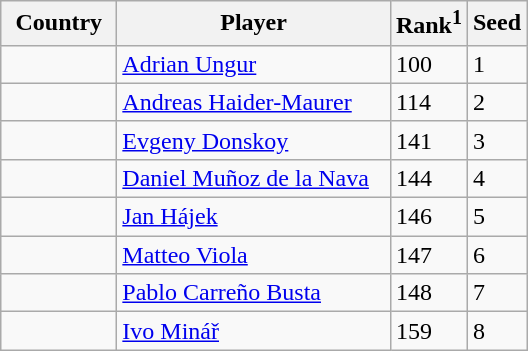<table class="sortable wikitable">
<tr>
<th width="70">Country</th>
<th width="175">Player</th>
<th>Rank<sup>1</sup></th>
<th>Seed</th>
</tr>
<tr>
<td></td>
<td><a href='#'>Adrian Ungur</a></td>
<td>100</td>
<td>1</td>
</tr>
<tr>
<td></td>
<td><a href='#'>Andreas Haider-Maurer</a></td>
<td>114</td>
<td>2</td>
</tr>
<tr>
<td></td>
<td><a href='#'>Evgeny Donskoy</a></td>
<td>141</td>
<td>3</td>
</tr>
<tr>
<td></td>
<td><a href='#'>Daniel Muñoz de la Nava</a></td>
<td>144</td>
<td>4</td>
</tr>
<tr>
<td></td>
<td><a href='#'>Jan Hájek</a></td>
<td>146</td>
<td>5</td>
</tr>
<tr>
<td></td>
<td><a href='#'>Matteo Viola</a></td>
<td>147</td>
<td>6</td>
</tr>
<tr>
<td></td>
<td><a href='#'>Pablo Carreño Busta</a></td>
<td>148</td>
<td>7</td>
</tr>
<tr>
<td></td>
<td><a href='#'>Ivo Minář</a></td>
<td>159</td>
<td>8</td>
</tr>
</table>
